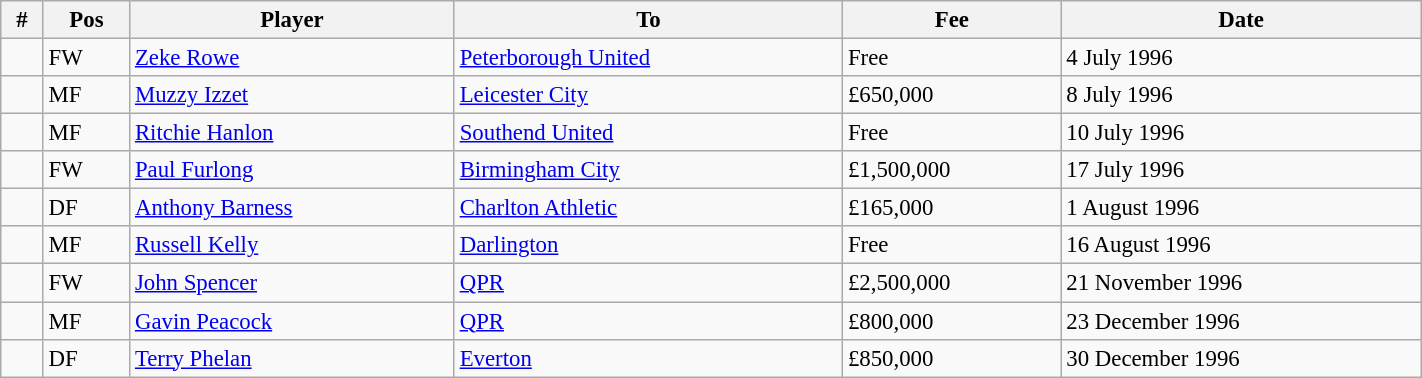<table class="wikitable" style="width:75%; text-align:center; font-size:95%; text-align:left;">
<tr>
<th>#</th>
<th>Pos</th>
<th>Player</th>
<th>To</th>
<th>Fee</th>
<th>Date</th>
</tr>
<tr>
<td></td>
<td>FW</td>
<td> <a href='#'>Zeke Rowe</a></td>
<td> <a href='#'>Peterborough United</a></td>
<td>Free</td>
<td>4 July 1996</td>
</tr>
<tr>
<td></td>
<td>MF</td>
<td> <a href='#'>Muzzy Izzet</a></td>
<td> <a href='#'>Leicester City</a></td>
<td>£650,000</td>
<td>8 July 1996</td>
</tr>
<tr>
<td></td>
<td>MF</td>
<td> <a href='#'>Ritchie Hanlon</a></td>
<td> <a href='#'>Southend United</a></td>
<td>Free</td>
<td>10 July 1996</td>
</tr>
<tr>
<td></td>
<td>FW</td>
<td> <a href='#'>Paul Furlong</a></td>
<td> <a href='#'>Birmingham City</a></td>
<td>£1,500,000</td>
<td>17 July 1996</td>
</tr>
<tr>
<td></td>
<td>DF</td>
<td> <a href='#'>Anthony Barness</a></td>
<td> <a href='#'>Charlton Athletic</a></td>
<td>£165,000</td>
<td>1 August 1996</td>
</tr>
<tr>
<td></td>
<td>MF</td>
<td> <a href='#'>Russell Kelly</a></td>
<td> <a href='#'>Darlington</a></td>
<td>Free</td>
<td>16 August 1996</td>
</tr>
<tr>
<td></td>
<td>FW</td>
<td> <a href='#'>John Spencer</a></td>
<td> <a href='#'>QPR</a></td>
<td>£2,500,000</td>
<td>21 November 1996</td>
</tr>
<tr>
<td></td>
<td>MF</td>
<td> <a href='#'>Gavin Peacock</a></td>
<td> <a href='#'>QPR</a></td>
<td>£800,000</td>
<td>23 December 1996</td>
</tr>
<tr>
<td></td>
<td>DF</td>
<td> <a href='#'>Terry Phelan</a></td>
<td> <a href='#'>Everton</a></td>
<td>£850,000</td>
<td>30 December 1996</td>
</tr>
</table>
